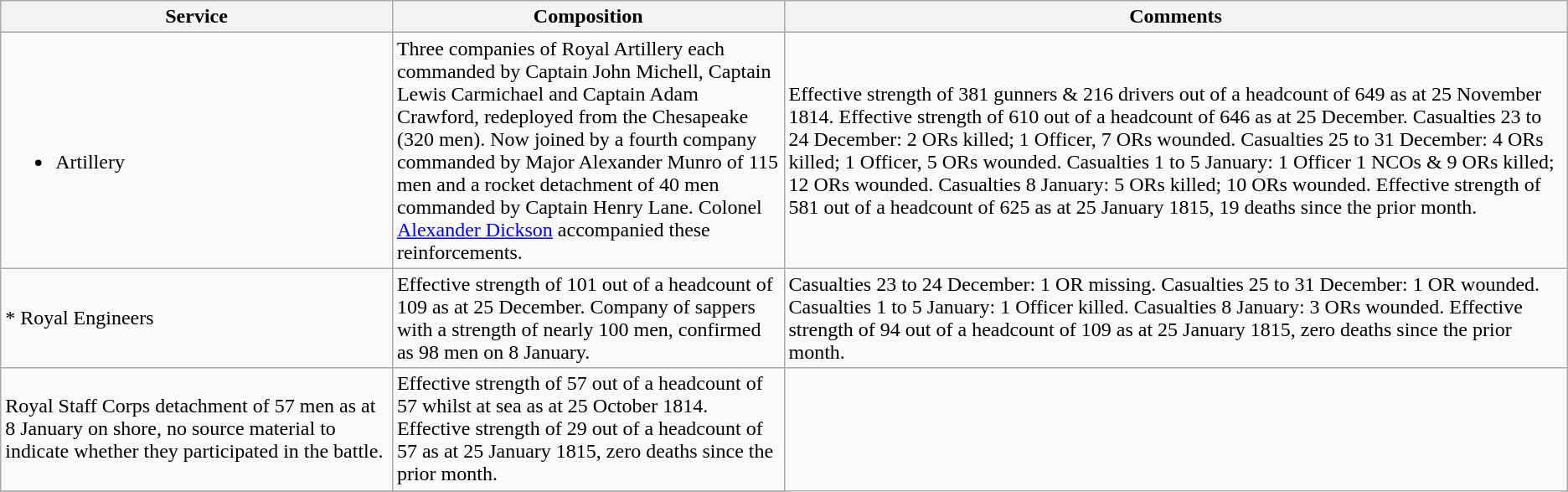<table class="wikitable">
<tr>
<th width=25%>Service</th>
<th width=25%>Composition</th>
<th>Comments</th>
</tr>
<tr>
<td rowspan=1><br><ul><li>Artillery</li></ul></td>
<td>Three companies of Royal Artillery each commanded by Captain John Michell, Captain Lewis Carmichael and Captain Adam Crawford, redeployed from the Chesapeake (320 men). Now joined by a fourth company commanded by Major Alexander Munro of 115 men and a rocket detachment of 40 men commanded by Captain Henry Lane. Colonel <a href='#'>Alexander Dickson</a> accompanied these reinforcements.<br></td>
<td>Effective strength of 381 gunners & 216 drivers out of a headcount of 649 as at 25 November 1814. Effective strength of 610 out of a headcount of 646 as at 25 December. Casualties 23 to 24 December: 2 ORs killed; 1 Officer, 7 ORs wounded. Casualties 25 to 31 December: 4 ORs killed; 1 Officer, 5 ORs wounded. Casualties 1 to 5 January: 1 Officer 1 NCOs & 9 ORs killed; 12 ORs wounded. Casualties 8 January: 5 ORs killed; 10 ORs wounded. Effective strength of 581 out of a headcount of 625 as at 25 January 1815, 19 deaths since the prior month.</td>
</tr>
<tr>
<td>* Royal Engineers</td>
<td>Effective strength of 101 out of a headcount of 109 as at 25 December. Company of sappers  with a strength of nearly 100 men, confirmed as 98 men on 8 January.</td>
<td>Casualties 23 to 24 December: 1 OR missing. Casualties 25 to 31 December: 1 OR wounded. Casualties 1 to 5 January: 1 Officer killed. Casualties 8 January: 3 ORs wounded. Effective strength of 94 out of a headcount of 109 as at 25 January 1815, zero deaths since the prior month.<br></td>
</tr>
<tr>
<td>Royal Staff Corps detachment of 57 men as at 8 January on shore, no source material to indicate whether they participated in the battle.</td>
<td>Effective strength of 57 out of a headcount of 57 whilst at sea as at 25 October 1814. Effective strength of 29 out of a headcount of 57 as at 25 January 1815, zero deaths since the prior month.</td>
</tr>
<tr>
</tr>
</table>
